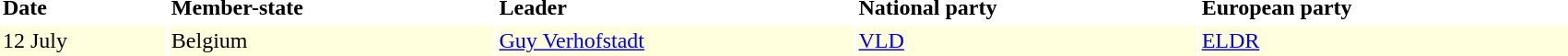<table border=0 cellpadding=2 cellspacing=2 width=90%>
<tr ----bgcolor=lightgrey>
<td><strong>Date</strong></td>
<td><strong>Member-state</strong></td>
<td><strong>Leader</strong></td>
<td><strong>National party</strong></td>
<td><strong>European party</strong></td>
</tr>
<tr ---- bgcolor=#FFFFDD>
<td>12 July</td>
<td>Belgium</td>
<td><a href='#'>Guy Verhofstadt</a></td>
<td><a href='#'>VLD</a></td>
<td><a href='#'>ELDR</a></td>
</tr>
</table>
